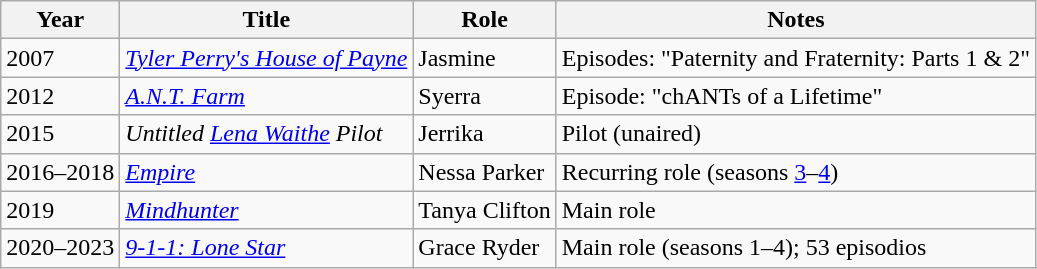<table class="wikitable sortable">
<tr>
<th>Year</th>
<th>Title</th>
<th>Role</th>
<th class="unsortable">Notes</th>
</tr>
<tr>
<td>2007</td>
<td><em><a href='#'>Tyler Perry's House of Payne</a></em></td>
<td>Jasmine</td>
<td>Episodes: "Paternity and Fraternity: Parts 1 & 2"</td>
</tr>
<tr>
<td>2012</td>
<td><em><a href='#'>A.N.T. Farm</a></em></td>
<td>Syerra</td>
<td>Episode: "chANTs of a Lifetime"</td>
</tr>
<tr>
<td>2015</td>
<td><em>Untitled <a href='#'>Lena Waithe</a> Pilot</em></td>
<td>Jerrika</td>
<td>Pilot (unaired)</td>
</tr>
<tr>
<td>2016–2018</td>
<td><em><a href='#'>Empire</a></em></td>
<td>Nessa Parker</td>
<td>Recurring role (seasons <a href='#'>3</a>–<a href='#'>4</a>)</td>
</tr>
<tr>
<td>2019</td>
<td><em><a href='#'>Mindhunter</a></em></td>
<td>Tanya Clifton</td>
<td>Main role</td>
</tr>
<tr>
<td>2020–2023</td>
<td><em><a href='#'>9-1-1: Lone Star</a></em></td>
<td>Grace Ryder</td>
<td>Main role (seasons 1–4); 53 episodios</td>
</tr>
</table>
